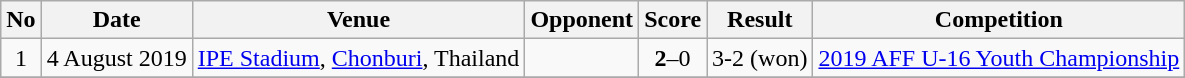<table class="wikitable">
<tr>
<th>No</th>
<th>Date</th>
<th>Venue</th>
<th>Opponent</th>
<th>Score</th>
<th>Result</th>
<th>Competition</th>
</tr>
<tr>
<td align=center>1</td>
<td>4 August 2019</td>
<td><a href='#'>IPE Stadium</a>, <a href='#'>Chonburi</a>, Thailand</td>
<td></td>
<td align=center><strong>2</strong>–0</td>
<td align=center>3-2 (won)</td>
<td><a href='#'>2019 AFF U-16 Youth Championship</a></td>
</tr>
<tr>
</tr>
</table>
